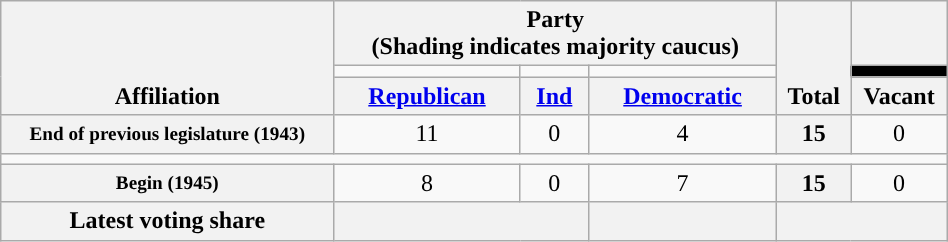<table class=wikitable style="text-align:center; width:50%">
<tr style="vertical-align:bottom;">
<th rowspan=3>Affiliation</th>
<th colspan=3>Party <div>(Shading indicates majority caucus)</div></th>
<th rowspan=3>Total</th>
<th></th>
</tr>
<tr style="height:5px">
<td style="background-color:"></td>
<td style="background-color:"></td>
<td style="background-color:"></td>
<td style="background-color:black"></td>
</tr>
<tr>
<th><a href='#'>Republican</a></th>
<th><a href='#'>Ind</a></th>
<th><a href='#'>Democratic</a></th>
<th>Vacant</th>
</tr>
<tr>
<th nowrap style="font-size:80%">End of previous legislature (1943)</th>
<td>11</td>
<td>0</td>
<td>4</td>
<th>15</th>
<td>0</td>
</tr>
<tr>
<td colspan=6></td>
</tr>
<tr>
<th nowrap style="font-size:80%">Begin (1945)</th>
<td>8</td>
<td>0</td>
<td>7</td>
<th>15</th>
<td>0</td>
</tr>
<tr>
<th>Latest voting share</th>
<th colspan=2 ></th>
<th></th>
<th colspan=2></th>
</tr>
</table>
